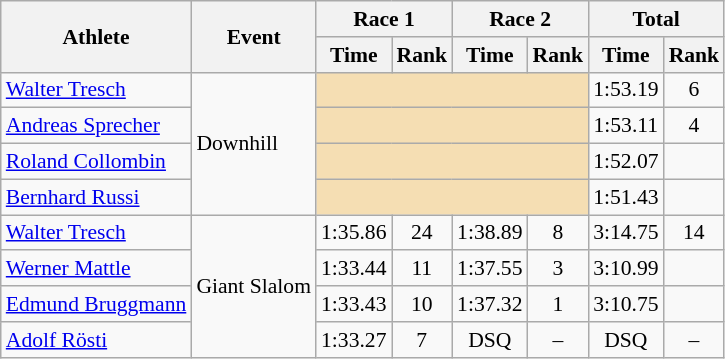<table class="wikitable" style="font-size:90%">
<tr>
<th rowspan="2">Athlete</th>
<th rowspan="2">Event</th>
<th colspan="2">Race 1</th>
<th colspan="2">Race 2</th>
<th colspan="2">Total</th>
</tr>
<tr>
<th>Time</th>
<th>Rank</th>
<th>Time</th>
<th>Rank</th>
<th>Time</th>
<th>Rank</th>
</tr>
<tr>
<td><a href='#'>Walter Tresch</a></td>
<td rowspan="4">Downhill</td>
<td colspan="4" bgcolor="wheat"></td>
<td align="center">1:53.19</td>
<td align="center">6</td>
</tr>
<tr>
<td><a href='#'>Andreas Sprecher</a></td>
<td colspan="4" bgcolor="wheat"></td>
<td align="center">1:53.11</td>
<td align="center">4</td>
</tr>
<tr>
<td><a href='#'>Roland Collombin</a></td>
<td colspan="4" bgcolor="wheat"></td>
<td align="center">1:52.07</td>
<td align="center"></td>
</tr>
<tr>
<td><a href='#'>Bernhard Russi</a></td>
<td colspan="4" bgcolor="wheat"></td>
<td align="center">1:51.43</td>
<td align="center"></td>
</tr>
<tr>
<td><a href='#'>Walter Tresch</a></td>
<td rowspan="4">Giant Slalom</td>
<td align="center">1:35.86</td>
<td align="center">24</td>
<td align="center">1:38.89</td>
<td align="center">8</td>
<td align="center">3:14.75</td>
<td align="center">14</td>
</tr>
<tr>
<td><a href='#'>Werner Mattle</a></td>
<td align="center">1:33.44</td>
<td align="center">11</td>
<td align="center">1:37.55</td>
<td align="center">3</td>
<td align="center">3:10.99</td>
<td align="center"></td>
</tr>
<tr>
<td><a href='#'>Edmund Bruggmann</a></td>
<td align="center">1:33.43</td>
<td align="center">10</td>
<td align="center">1:37.32</td>
<td align="center">1</td>
<td align="center">3:10.75</td>
<td align="center"></td>
</tr>
<tr>
<td><a href='#'>Adolf Rösti</a></td>
<td align="center">1:33.27</td>
<td align="center">7</td>
<td align="center">DSQ</td>
<td align="center">–</td>
<td align="center">DSQ</td>
<td align="center">–</td>
</tr>
</table>
